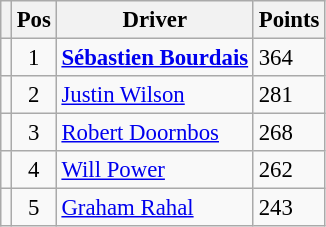<table class="wikitable" style="font-size: 95%;">
<tr>
<th></th>
<th>Pos</th>
<th>Driver</th>
<th>Points</th>
</tr>
<tr>
<td align="left"></td>
<td align="center">1</td>
<td> <strong><a href='#'>Sébastien Bourdais</a></strong></td>
<td align="left">364</td>
</tr>
<tr>
<td align="left"></td>
<td align="center">2</td>
<td> <a href='#'>Justin Wilson</a></td>
<td align="left">281</td>
</tr>
<tr>
<td align="left"></td>
<td align="center">3</td>
<td> <a href='#'>Robert Doornbos</a></td>
<td align="left">268</td>
</tr>
<tr>
<td align="left"></td>
<td align="center">4</td>
<td> <a href='#'>Will Power</a></td>
<td align="left">262</td>
</tr>
<tr>
<td align="left"></td>
<td align="center">5</td>
<td> <a href='#'>Graham Rahal</a></td>
<td align="left">243</td>
</tr>
</table>
